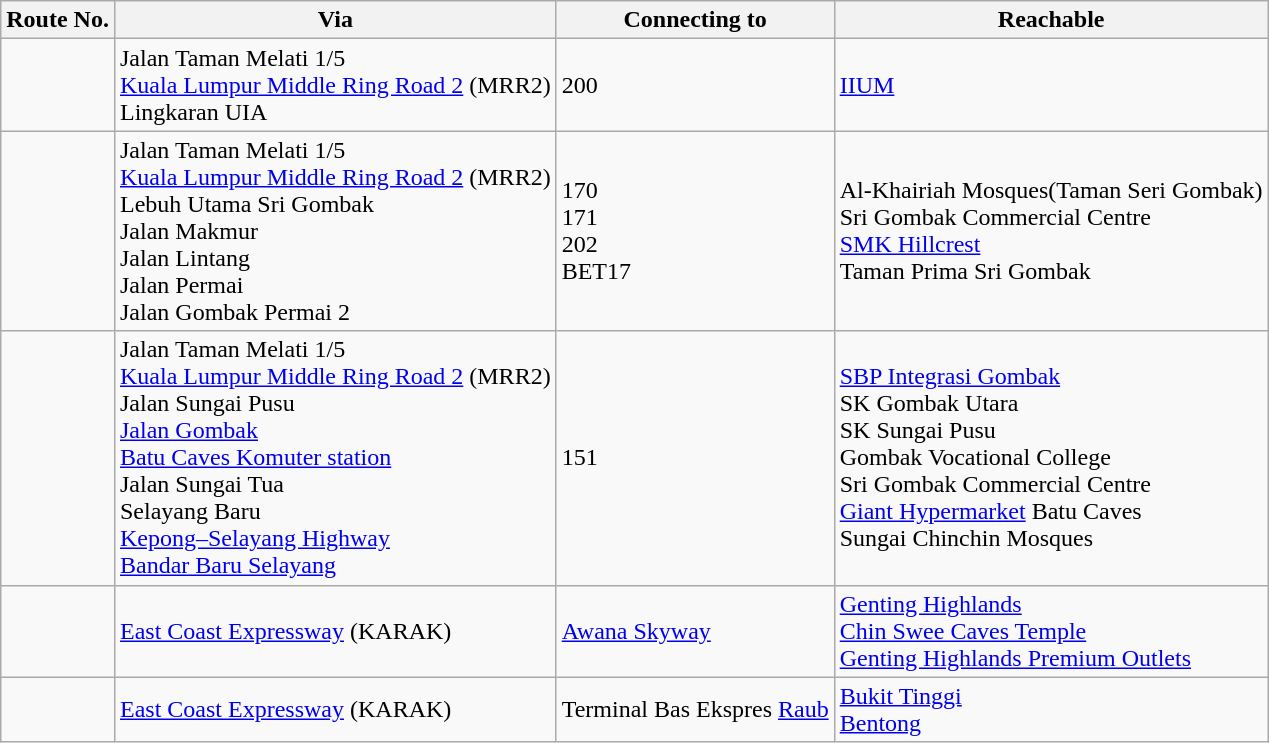<table class="wikitable">
<tr>
<th>Route No.</th>
<th>Via</th>
<th>Connecting to</th>
<th>Reachable</th>
</tr>
<tr>
<td></td>
<td>Jalan Taman Melati 1/5 <br> <a href='#'>Kuala Lumpur Middle Ring Road 2</a> (MRR2) <br> Lingkaran UIA</td>
<td>200</td>
<td><a href='#'>IIUM</a></td>
</tr>
<tr>
<td></td>
<td>Jalan Taman Melati 1/5 <br> <a href='#'>Kuala Lumpur Middle Ring Road 2</a> (MRR2) <br> Lebuh Utama Sri Gombak <br> Jalan Makmur <br> Jalan Lintang <br> Jalan Permai <br> Jalan Gombak Permai 2</td>
<td>170 <br> 171 <br> 202 <br> BET17</td>
<td>Al-Khairiah Mosques(Taman Seri Gombak) <br> Sri Gombak Commercial Centre <br> <a href='#'>SMK Hillcrest</a> <br> Taman Prima Sri Gombak</td>
</tr>
<tr>
<td></td>
<td>Jalan Taman Melati 1/5 <br> <a href='#'>Kuala Lumpur Middle Ring Road 2</a> (MRR2) <br> Jalan Sungai Pusu <br> <a href='#'>Jalan Gombak</a> <br>  <a href='#'>Batu Caves Komuter station</a> <br>Jalan Sungai Tua <br> Selayang Baru <br> <a href='#'>Kepong–Selayang Highway</a> <br> <a href='#'>Bandar Baru Selayang</a></td>
<td>151</td>
<td><a href='#'>SBP Integrasi Gombak</a>  <br> SK Gombak Utara <br> SK Sungai Pusu <br> Gombak Vocational College <br> Sri Gombak Commercial Centre <br> <a href='#'>Giant Hypermarket</a> Batu Caves <br> Sungai Chinchin Mosques</td>
</tr>
<tr>
<td></td>
<td><a href='#'>East Coast Expressway</a> (KARAK)</td>
<td><a href='#'>Awana Skyway</a></td>
<td><a href='#'>Genting Highlands</a> <br> <a href='#'>Chin Swee Caves Temple</a>  <br> <a href='#'>Genting Highlands Premium Outlets</a></td>
</tr>
<tr>
<td></td>
<td><a href='#'>East Coast Expressway</a> (KARAK)</td>
<td>Terminal Bas Ekspres <a href='#'>Raub</a></td>
<td><a href='#'>Bukit Tinggi</a> <br> <a href='#'>Bentong</a></td>
</tr>
</table>
